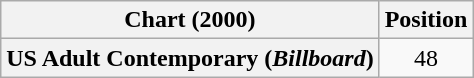<table class="wikitable plainrowheaders" style="text-align:center">
<tr>
<th>Chart (2000)</th>
<th>Position</th>
</tr>
<tr>
<th scope="row">US Adult Contemporary (<em>Billboard</em>)</th>
<td>48</td>
</tr>
</table>
